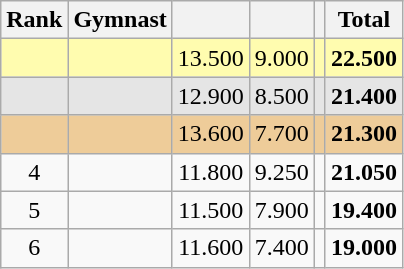<table style="text-align:center;" class="wikitable sortable">
<tr>
<th>Rank</th>
<th>Gymnast</th>
<th><small></small></th>
<th><small></small></th>
<th><small></small></th>
<th>Total</th>
</tr>
<tr bgcolor=fffcaf>
<td></td>
<td align=left></td>
<td>13.500</td>
<td>9.000</td>
<td></td>
<td><strong>22.500</strong></td>
</tr>
<tr bgcolor=e5e5e5>
<td></td>
<td align=left></td>
<td>12.900</td>
<td>8.500</td>
<td></td>
<td><strong>21.400</strong></td>
</tr>
<tr bgcolor=eecc99>
<td></td>
<td align=left></td>
<td>13.600</td>
<td>7.700</td>
<td></td>
<td><strong>21.300</strong></td>
</tr>
<tr>
<td>4</td>
<td align=left></td>
<td>11.800</td>
<td>9.250</td>
<td></td>
<td><strong>21.050</strong></td>
</tr>
<tr>
<td>5</td>
<td align=left></td>
<td>11.500</td>
<td>7.900</td>
<td></td>
<td><strong>19.400</strong></td>
</tr>
<tr>
<td>6</td>
<td align=left></td>
<td>11.600</td>
<td>7.400</td>
<td></td>
<td><strong>19.000</strong></td>
</tr>
</table>
